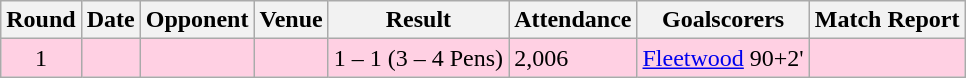<table class="wikitable">
<tr>
<th>Round</th>
<th>Date</th>
<th>Opponent</th>
<th>Venue</th>
<th>Result</th>
<th>Attendance</th>
<th>Goalscorers</th>
<th>Match Report</th>
</tr>
<tr style="background-color: #ffd0e3;">
<td align="center">1</td>
<td></td>
<td></td>
<td></td>
<td>1 – 1 (3 – 4 Pens)</td>
<td>2,006</td>
<td><a href='#'>Fleetwood</a> 90+2'</td>
<td></td>
</tr>
</table>
